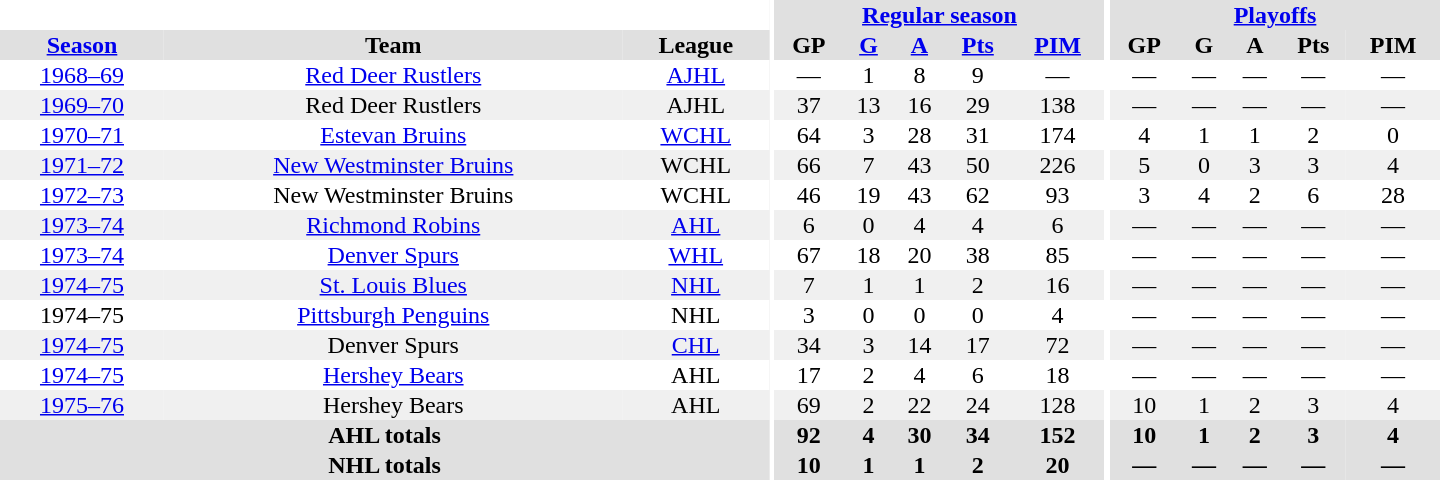<table border="0" cellpadding="1" cellspacing="0" style="text-align:center; width:60em">
<tr bgcolor="#e0e0e0">
<th colspan="3" bgcolor="#ffffff"></th>
<th rowspan="100" bgcolor="#ffffff"></th>
<th colspan="5"><a href='#'>Regular season</a></th>
<th rowspan="100" bgcolor="#ffffff"></th>
<th colspan="5"><a href='#'>Playoffs</a></th>
</tr>
<tr bgcolor="#e0e0e0">
<th><a href='#'>Season</a></th>
<th>Team</th>
<th>League</th>
<th>GP</th>
<th><a href='#'>G</a></th>
<th><a href='#'>A</a></th>
<th><a href='#'>Pts</a></th>
<th><a href='#'>PIM</a></th>
<th>GP</th>
<th>G</th>
<th>A</th>
<th>Pts</th>
<th>PIM</th>
</tr>
<tr>
<td><a href='#'>1968–69</a></td>
<td><a href='#'>Red Deer Rustlers</a></td>
<td><a href='#'>AJHL</a></td>
<td>—</td>
<td>1</td>
<td>8</td>
<td>9</td>
<td>—</td>
<td>—</td>
<td>—</td>
<td>—</td>
<td>—</td>
<td>—</td>
</tr>
<tr bgcolor="#f0f0f0">
<td><a href='#'>1969–70</a></td>
<td>Red Deer Rustlers</td>
<td>AJHL</td>
<td>37</td>
<td>13</td>
<td>16</td>
<td>29</td>
<td>138</td>
<td>—</td>
<td>—</td>
<td>—</td>
<td>—</td>
<td>—</td>
</tr>
<tr>
<td><a href='#'>1970–71</a></td>
<td><a href='#'>Estevan Bruins</a></td>
<td><a href='#'>WCHL</a></td>
<td>64</td>
<td>3</td>
<td>28</td>
<td>31</td>
<td>174</td>
<td>4</td>
<td>1</td>
<td>1</td>
<td>2</td>
<td>0</td>
</tr>
<tr bgcolor="#f0f0f0">
<td><a href='#'>1971–72</a></td>
<td><a href='#'>New Westminster Bruins</a></td>
<td>WCHL</td>
<td>66</td>
<td>7</td>
<td>43</td>
<td>50</td>
<td>226</td>
<td>5</td>
<td>0</td>
<td>3</td>
<td>3</td>
<td>4</td>
</tr>
<tr>
<td><a href='#'>1972–73</a></td>
<td>New Westminster Bruins</td>
<td>WCHL</td>
<td>46</td>
<td>19</td>
<td>43</td>
<td>62</td>
<td>93</td>
<td>3</td>
<td>4</td>
<td>2</td>
<td>6</td>
<td>28</td>
</tr>
<tr bgcolor="#f0f0f0">
<td><a href='#'>1973–74</a></td>
<td><a href='#'>Richmond Robins</a></td>
<td><a href='#'>AHL</a></td>
<td>6</td>
<td>0</td>
<td>4</td>
<td>4</td>
<td>6</td>
<td>—</td>
<td>—</td>
<td>—</td>
<td>—</td>
<td>—</td>
</tr>
<tr>
<td><a href='#'>1973–74</a></td>
<td><a href='#'>Denver Spurs</a></td>
<td><a href='#'>WHL</a></td>
<td>67</td>
<td>18</td>
<td>20</td>
<td>38</td>
<td>85</td>
<td>—</td>
<td>—</td>
<td>—</td>
<td>—</td>
<td>—</td>
</tr>
<tr bgcolor="#f0f0f0">
<td><a href='#'>1974–75</a></td>
<td><a href='#'>St. Louis Blues</a></td>
<td><a href='#'>NHL</a></td>
<td>7</td>
<td>1</td>
<td>1</td>
<td>2</td>
<td>16</td>
<td>—</td>
<td>—</td>
<td>—</td>
<td>—</td>
<td>—</td>
</tr>
<tr>
<td>1974–75</td>
<td><a href='#'>Pittsburgh Penguins</a></td>
<td>NHL</td>
<td>3</td>
<td>0</td>
<td>0</td>
<td>0</td>
<td>4</td>
<td>—</td>
<td>—</td>
<td>—</td>
<td>—</td>
<td>—</td>
</tr>
<tr bgcolor="#f0f0f0">
<td><a href='#'>1974–75</a></td>
<td>Denver Spurs</td>
<td><a href='#'>CHL</a></td>
<td>34</td>
<td>3</td>
<td>14</td>
<td>17</td>
<td>72</td>
<td>—</td>
<td>—</td>
<td>—</td>
<td>—</td>
<td>—</td>
</tr>
<tr>
<td><a href='#'>1974–75</a></td>
<td><a href='#'>Hershey Bears</a></td>
<td>AHL</td>
<td>17</td>
<td>2</td>
<td>4</td>
<td>6</td>
<td>18</td>
<td>—</td>
<td>—</td>
<td>—</td>
<td>—</td>
<td>—</td>
</tr>
<tr bgcolor="#f0f0f0">
<td><a href='#'>1975–76</a></td>
<td>Hershey Bears</td>
<td>AHL</td>
<td>69</td>
<td>2</td>
<td>22</td>
<td>24</td>
<td>128</td>
<td>10</td>
<td>1</td>
<td>2</td>
<td>3</td>
<td>4</td>
</tr>
<tr bgcolor="#e0e0e0">
<th colspan="3">AHL totals</th>
<th>92</th>
<th>4</th>
<th>30</th>
<th>34</th>
<th>152</th>
<th>10</th>
<th>1</th>
<th>2</th>
<th>3</th>
<th>4</th>
</tr>
<tr bgcolor="#e0e0e0">
<th colspan="3">NHL totals</th>
<th>10</th>
<th>1</th>
<th>1</th>
<th>2</th>
<th>20</th>
<th>—</th>
<th>—</th>
<th>—</th>
<th>—</th>
<th>—</th>
</tr>
</table>
